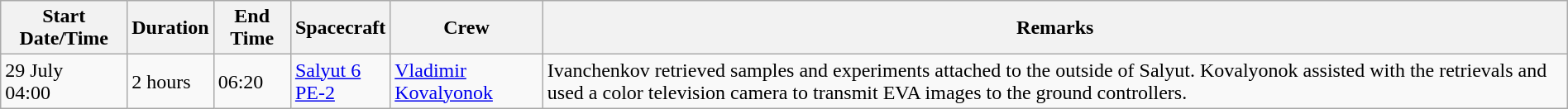<table class="wikitable" width="100%">
<tr>
<th>Start Date/Time</th>
<th>Duration</th>
<th>End Time</th>
<th>Spacecraft</th>
<th>Crew</th>
<th>Remarks</th>
</tr>
<tr>
<td>29 July<br>04:00</td>
<td>2 hours<br></td>
<td>06:20</td>
<td><a href='#'>Salyut 6</a><br><a href='#'>PE-2</a></td>
<td><a href='#'>Vladimir Kovalyonok</a><br></td>
<td>Ivanchenkov retrieved samples and experiments attached to the outside of Salyut. Kovalyonok assisted with the retrievals and used a color television camera to transmit EVA images to the ground controllers.</td>
</tr>
</table>
